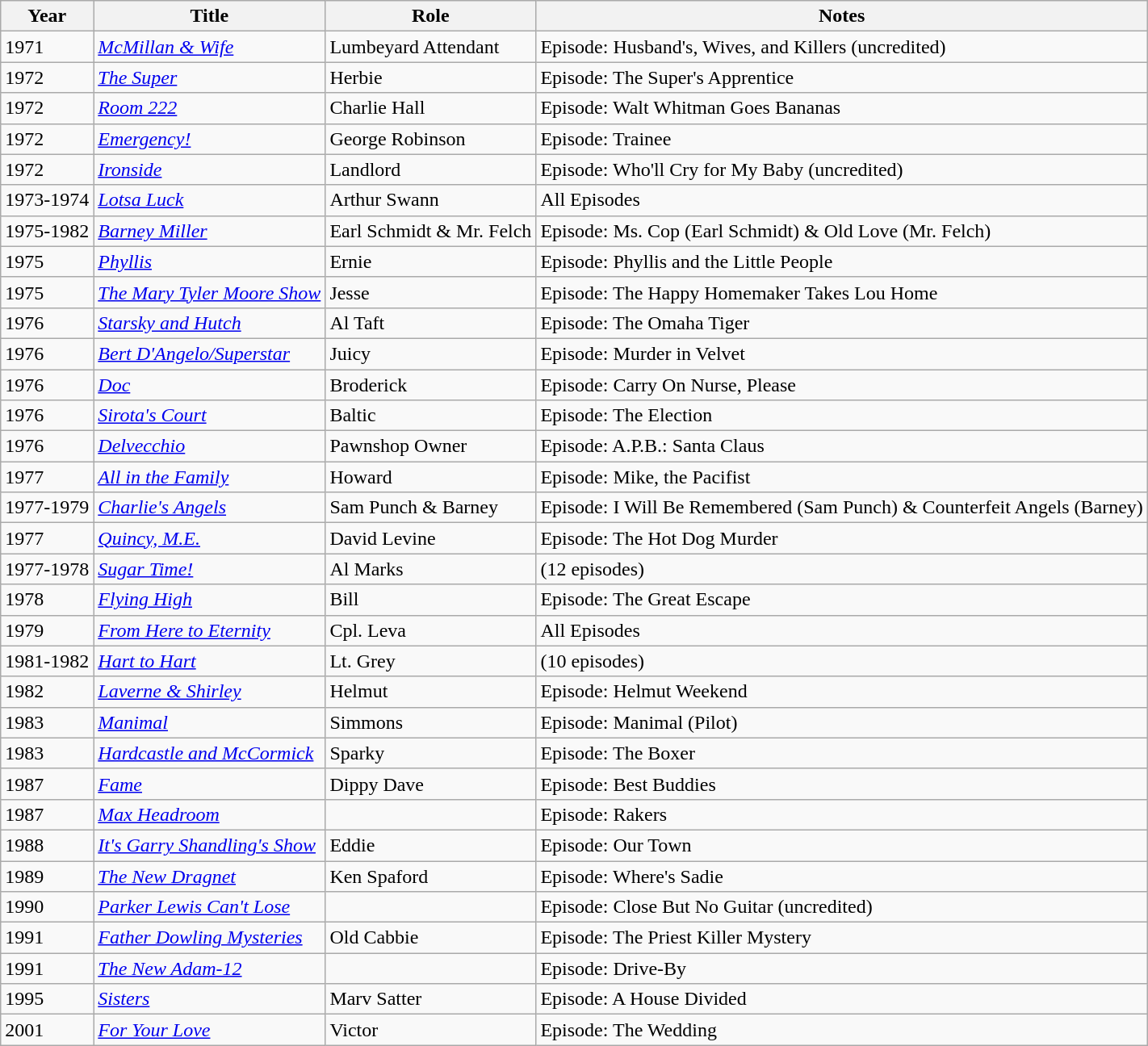<table class="wikitable">
<tr>
<th>Year</th>
<th>Title</th>
<th>Role</th>
<th>Notes</th>
</tr>
<tr>
<td>1971</td>
<td><em><a href='#'>McMillan & Wife</a></em></td>
<td>Lumbeyard Attendant</td>
<td>Episode: Husband's, Wives, and Killers (uncredited)</td>
</tr>
<tr>
<td>1972</td>
<td><em><a href='#'>The Super</a></em></td>
<td>Herbie</td>
<td>Episode: The Super's Apprentice</td>
</tr>
<tr>
<td>1972</td>
<td><em><a href='#'>Room 222</a></em></td>
<td>Charlie Hall</td>
<td>Episode: Walt Whitman Goes Bananas</td>
</tr>
<tr>
<td>1972</td>
<td><em><a href='#'>Emergency!</a></em></td>
<td>George Robinson</td>
<td>Episode: Trainee</td>
</tr>
<tr>
<td>1972</td>
<td><em><a href='#'>Ironside</a></em></td>
<td>Landlord</td>
<td>Episode: Who'll Cry for My Baby (uncredited)</td>
</tr>
<tr>
<td>1973-1974</td>
<td><em><a href='#'>Lotsa Luck</a></em></td>
<td>Arthur Swann</td>
<td>All Episodes</td>
</tr>
<tr>
<td>1975-1982</td>
<td><em><a href='#'>Barney Miller</a></em></td>
<td>Earl Schmidt & Mr. Felch</td>
<td>Episode: Ms. Cop (Earl Schmidt) & Old Love (Mr. Felch)</td>
</tr>
<tr>
<td>1975</td>
<td><em><a href='#'>Phyllis</a></em></td>
<td>Ernie</td>
<td>Episode: Phyllis and the Little People</td>
</tr>
<tr>
<td>1975</td>
<td><em><a href='#'>The Mary Tyler Moore Show</a></em></td>
<td>Jesse</td>
<td>Episode: The Happy Homemaker Takes Lou Home</td>
</tr>
<tr>
<td>1976</td>
<td><em><a href='#'>Starsky and Hutch</a></em></td>
<td>Al Taft</td>
<td>Episode: The Omaha Tiger</td>
</tr>
<tr>
<td>1976</td>
<td><em><a href='#'>Bert D'Angelo/Superstar</a></em></td>
<td>Juicy</td>
<td>Episode: Murder in Velvet</td>
</tr>
<tr>
<td>1976</td>
<td><em><a href='#'>Doc</a></em></td>
<td>Broderick</td>
<td>Episode: Carry On Nurse, Please</td>
</tr>
<tr>
<td>1976</td>
<td><em><a href='#'>Sirota's Court</a></em></td>
<td>Baltic</td>
<td>Episode: The Election</td>
</tr>
<tr>
<td>1976</td>
<td><em><a href='#'>Delvecchio</a></em></td>
<td>Pawnshop Owner</td>
<td>Episode: A.P.B.: Santa Claus</td>
</tr>
<tr>
<td>1977</td>
<td><em><a href='#'>All in the Family</a></em></td>
<td>Howard</td>
<td>Episode: Mike, the Pacifist</td>
</tr>
<tr>
<td>1977-1979</td>
<td><em><a href='#'>Charlie's Angels</a></em></td>
<td>Sam Punch & Barney</td>
<td>Episode: I Will Be Remembered (Sam Punch) & Counterfeit Angels (Barney)</td>
</tr>
<tr>
<td>1977</td>
<td><em><a href='#'>Quincy, M.E.</a></em></td>
<td>David Levine</td>
<td>Episode: The Hot Dog Murder</td>
</tr>
<tr>
<td>1977-1978</td>
<td><em><a href='#'>Sugar Time!</a></em></td>
<td>Al Marks</td>
<td>(12 episodes)</td>
</tr>
<tr>
<td>1978</td>
<td><em><a href='#'>Flying High</a></em></td>
<td>Bill</td>
<td>Episode: The Great Escape</td>
</tr>
<tr>
<td>1979</td>
<td><em><a href='#'>From Here to Eternity</a></em></td>
<td>Cpl. Leva</td>
<td>All Episodes</td>
</tr>
<tr>
<td>1981-1982</td>
<td><em><a href='#'>Hart to Hart</a></em></td>
<td>Lt. Grey</td>
<td>(10 episodes)</td>
</tr>
<tr>
<td>1982</td>
<td><em><a href='#'>Laverne & Shirley</a></em></td>
<td>Helmut</td>
<td>Episode: Helmut Weekend</td>
</tr>
<tr>
<td>1983</td>
<td><em><a href='#'>Manimal</a></em></td>
<td>Simmons</td>
<td>Episode: Manimal (Pilot)</td>
</tr>
<tr>
<td>1983</td>
<td><em><a href='#'>Hardcastle and McCormick</a></em></td>
<td>Sparky</td>
<td>Episode: The Boxer</td>
</tr>
<tr>
<td>1987</td>
<td><em><a href='#'>Fame</a></em></td>
<td>Dippy Dave</td>
<td>Episode: Best Buddies</td>
</tr>
<tr>
<td>1987</td>
<td><em><a href='#'>Max Headroom</a></em></td>
<td></td>
<td>Episode: Rakers</td>
</tr>
<tr>
<td>1988</td>
<td><em><a href='#'>It's Garry Shandling's Show</a></em></td>
<td>Eddie</td>
<td>Episode: Our Town</td>
</tr>
<tr>
<td>1989</td>
<td><em><a href='#'>The New Dragnet</a></em></td>
<td>Ken Spaford</td>
<td>Episode: Where's Sadie</td>
</tr>
<tr>
<td>1990</td>
<td><em><a href='#'>Parker Lewis Can't Lose</a></em></td>
<td></td>
<td>Episode: Close But No Guitar (uncredited)</td>
</tr>
<tr>
<td>1991</td>
<td><em><a href='#'>Father Dowling Mysteries</a></em></td>
<td>Old Cabbie</td>
<td>Episode: The Priest Killer Mystery</td>
</tr>
<tr>
<td>1991</td>
<td><em><a href='#'>The New Adam-12</a></em></td>
<td></td>
<td>Episode: Drive-By</td>
</tr>
<tr>
<td>1995</td>
<td><em><a href='#'>Sisters</a></em></td>
<td>Marv Satter</td>
<td>Episode: A House Divided</td>
</tr>
<tr>
<td>2001</td>
<td><em><a href='#'>For Your Love</a></em></td>
<td>Victor</td>
<td>Episode: The Wedding</td>
</tr>
</table>
